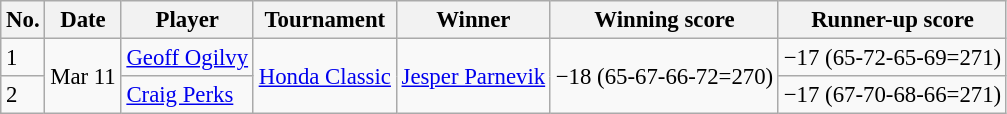<table class="wikitable" style="font-size:95%;">
<tr>
<th>No.</th>
<th>Date</th>
<th>Player</th>
<th>Tournament</th>
<th>Winner</th>
<th>Winning score</th>
<th>Runner-up score</th>
</tr>
<tr>
<td>1</td>
<td rowspan=2>Mar 11</td>
<td> <a href='#'>Geoff Ogilvy</a></td>
<td rowspan=2><a href='#'>Honda Classic</a></td>
<td rowspan=2> <a href='#'>Jesper Parnevik</a></td>
<td rowspan=2>−18 (65-67-66-72=270)</td>
<td>−17 (65-72-65-69=271)</td>
</tr>
<tr>
<td>2</td>
<td> <a href='#'>Craig Perks</a></td>
<td>−17 (67-70-68-66=271)</td>
</tr>
</table>
